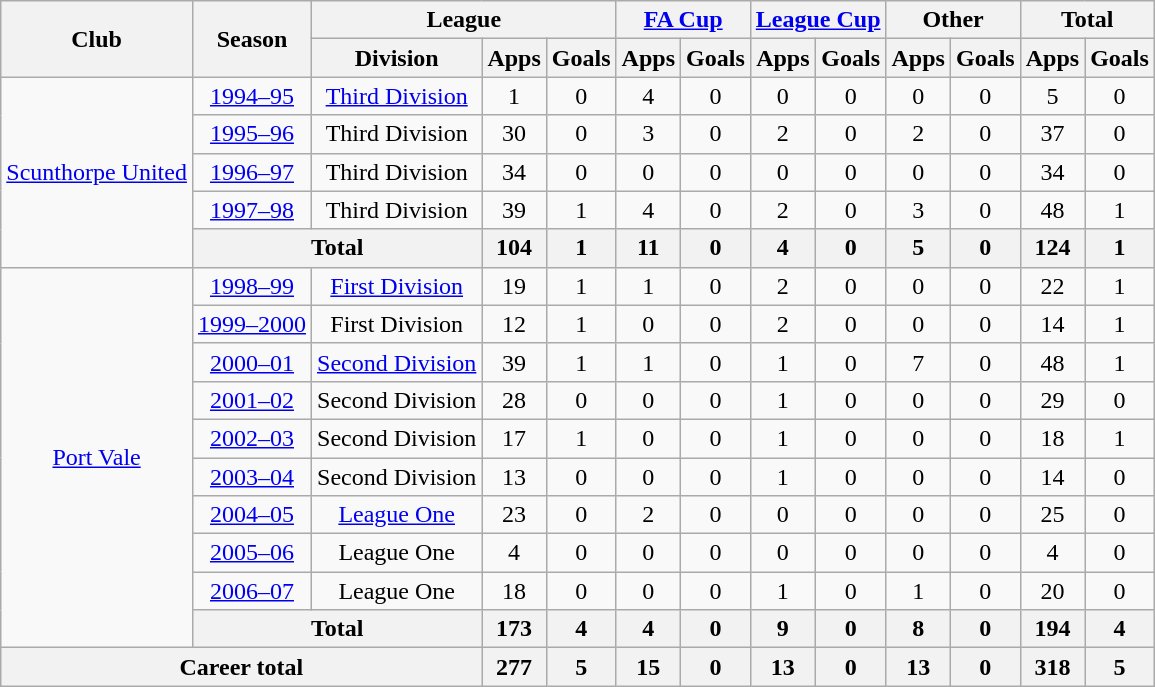<table class="wikitable" style="text-align:center">
<tr>
<th rowspan="2">Club</th>
<th rowspan="2">Season</th>
<th colspan="3">League</th>
<th colspan="2"><a href='#'>FA Cup</a></th>
<th colspan="2"><a href='#'>League Cup</a></th>
<th colspan="2">Other</th>
<th colspan="2">Total</th>
</tr>
<tr>
<th>Division</th>
<th>Apps</th>
<th>Goals</th>
<th>Apps</th>
<th>Goals</th>
<th>Apps</th>
<th>Goals</th>
<th>Apps</th>
<th>Goals</th>
<th>Apps</th>
<th>Goals</th>
</tr>
<tr>
<td rowspan="5"><a href='#'>Scunthorpe United</a></td>
<td><a href='#'>1994–95</a></td>
<td><a href='#'>Third Division</a></td>
<td>1</td>
<td>0</td>
<td>4</td>
<td>0</td>
<td>0</td>
<td>0</td>
<td>0</td>
<td>0</td>
<td>5</td>
<td>0</td>
</tr>
<tr>
<td><a href='#'>1995–96</a></td>
<td>Third Division</td>
<td>30</td>
<td>0</td>
<td>3</td>
<td>0</td>
<td>2</td>
<td>0</td>
<td>2</td>
<td>0</td>
<td>37</td>
<td>0</td>
</tr>
<tr>
<td><a href='#'>1996–97</a></td>
<td>Third Division</td>
<td>34</td>
<td>0</td>
<td>0</td>
<td>0</td>
<td>0</td>
<td>0</td>
<td>0</td>
<td>0</td>
<td>34</td>
<td>0</td>
</tr>
<tr>
<td><a href='#'>1997–98</a></td>
<td>Third Division</td>
<td>39</td>
<td>1</td>
<td>4</td>
<td>0</td>
<td>2</td>
<td>0</td>
<td>3</td>
<td>0</td>
<td>48</td>
<td>1</td>
</tr>
<tr>
<th colspan="2">Total</th>
<th>104</th>
<th>1</th>
<th>11</th>
<th>0</th>
<th>4</th>
<th>0</th>
<th>5</th>
<th>0</th>
<th>124</th>
<th>1</th>
</tr>
<tr>
<td rowspan="10"><a href='#'>Port Vale</a></td>
<td><a href='#'>1998–99</a></td>
<td><a href='#'>First Division</a></td>
<td>19</td>
<td>1</td>
<td>1</td>
<td>0</td>
<td>2</td>
<td>0</td>
<td>0</td>
<td>0</td>
<td>22</td>
<td>1</td>
</tr>
<tr>
<td><a href='#'>1999–2000</a></td>
<td>First Division</td>
<td>12</td>
<td>1</td>
<td>0</td>
<td>0</td>
<td>2</td>
<td>0</td>
<td>0</td>
<td>0</td>
<td>14</td>
<td>1</td>
</tr>
<tr>
<td><a href='#'>2000–01</a></td>
<td><a href='#'>Second Division</a></td>
<td>39</td>
<td>1</td>
<td>1</td>
<td>0</td>
<td>1</td>
<td>0</td>
<td>7</td>
<td>0</td>
<td>48</td>
<td>1</td>
</tr>
<tr>
<td><a href='#'>2001–02</a></td>
<td>Second Division</td>
<td>28</td>
<td>0</td>
<td>0</td>
<td>0</td>
<td>1</td>
<td>0</td>
<td>0</td>
<td>0</td>
<td>29</td>
<td>0</td>
</tr>
<tr>
<td><a href='#'>2002–03</a></td>
<td>Second Division</td>
<td>17</td>
<td>1</td>
<td>0</td>
<td>0</td>
<td>1</td>
<td>0</td>
<td>0</td>
<td>0</td>
<td>18</td>
<td>1</td>
</tr>
<tr>
<td><a href='#'>2003–04</a></td>
<td>Second Division</td>
<td>13</td>
<td>0</td>
<td>0</td>
<td>0</td>
<td>1</td>
<td>0</td>
<td>0</td>
<td>0</td>
<td>14</td>
<td>0</td>
</tr>
<tr>
<td><a href='#'>2004–05</a></td>
<td><a href='#'>League One</a></td>
<td>23</td>
<td>0</td>
<td>2</td>
<td>0</td>
<td>0</td>
<td>0</td>
<td>0</td>
<td>0</td>
<td>25</td>
<td>0</td>
</tr>
<tr>
<td><a href='#'>2005–06</a></td>
<td>League One</td>
<td>4</td>
<td>0</td>
<td>0</td>
<td>0</td>
<td>0</td>
<td>0</td>
<td>0</td>
<td>0</td>
<td>4</td>
<td>0</td>
</tr>
<tr>
<td><a href='#'>2006–07</a></td>
<td>League One</td>
<td>18</td>
<td>0</td>
<td>0</td>
<td>0</td>
<td>1</td>
<td>0</td>
<td>1</td>
<td>0</td>
<td>20</td>
<td>0</td>
</tr>
<tr>
<th colspan="2">Total</th>
<th>173</th>
<th>4</th>
<th>4</th>
<th>0</th>
<th>9</th>
<th>0</th>
<th>8</th>
<th>0</th>
<th>194</th>
<th>4</th>
</tr>
<tr>
<th colspan="3">Career total</th>
<th>277</th>
<th>5</th>
<th>15</th>
<th>0</th>
<th>13</th>
<th>0</th>
<th>13</th>
<th>0</th>
<th>318</th>
<th>5</th>
</tr>
</table>
